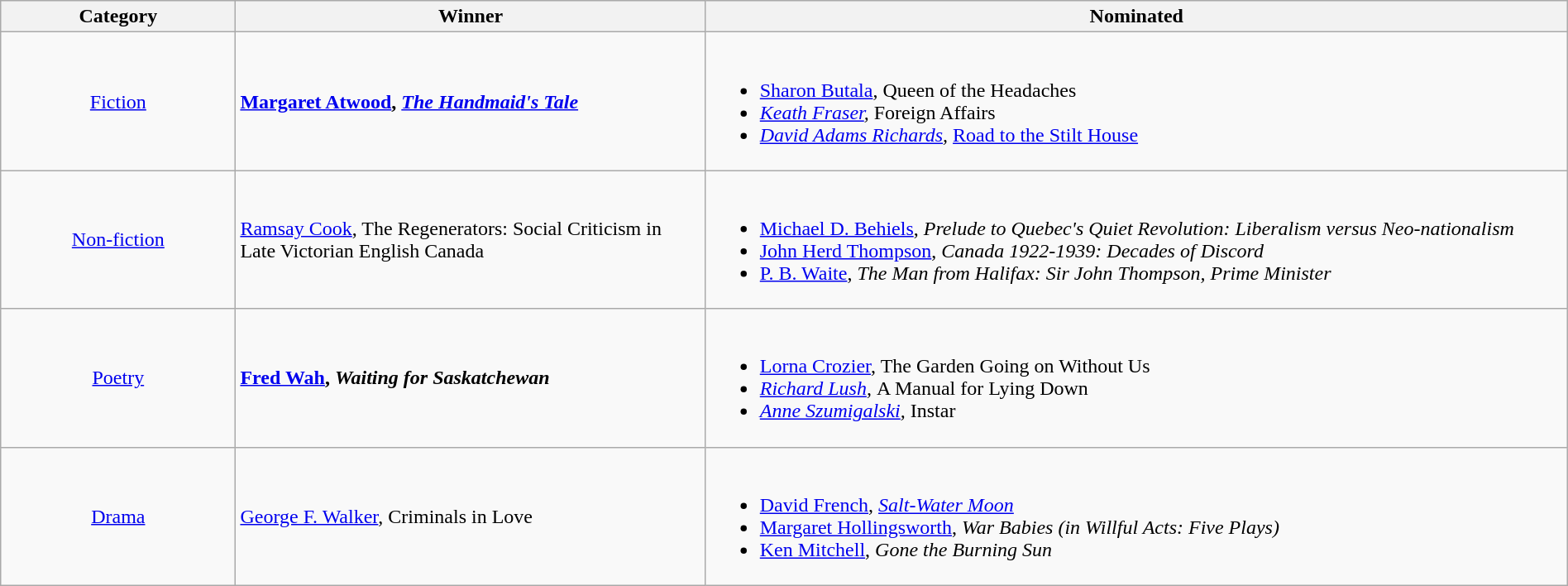<table class="wikitable" width="100%">
<tr>
<th width=15%>Category</th>
<th width=30%>Winner</th>
<th width=55%>Nominated</th>
</tr>
<tr>
<td align="center"><a href='#'>Fiction</a></td>
<td> <strong><a href='#'>Margaret Atwood</a>, <em><a href='#'>The Handmaid's Tale</a><strong><em></td>
<td><br><ul><li><a href='#'>Sharon Butala</a>, </em>Queen of the Headaches<em></li><li><a href='#'>Keath Fraser</a>, </em>Foreign Affairs<em></li><li><a href='#'>David Adams Richards</a>, </em><a href='#'>Road to the Stilt House</a><em></li></ul></td>
</tr>
<tr>
<td align="center"><a href='#'>Non-fiction</a></td>
<td> </strong><a href='#'>Ramsay Cook</a>, </em>The Regenerators: Social Criticism in Late Victorian English Canada</em></strong></td>
<td><br><ul><li><a href='#'>Michael D. Behiels</a>, <em>Prelude to Quebec's Quiet Revolution: Liberalism versus Neo-nationalism</em></li><li><a href='#'>John Herd Thompson</a>, <em>Canada 1922-1939: Decades of Discord</em></li><li><a href='#'>P. B. Waite</a>, <em>The Man from Halifax: Sir John Thompson, Prime Minister</em></li></ul></td>
</tr>
<tr>
<td align="center"><a href='#'>Poetry</a></td>
<td> <strong><a href='#'>Fred Wah</a>, <em>Waiting for Saskatchewan<strong><em></td>
<td><br><ul><li><a href='#'>Lorna Crozier</a>, </em>The Garden Going on Without Us<em></li><li><a href='#'>Richard Lush</a>, </em>A Manual for Lying Down<em></li><li><a href='#'>Anne Szumigalski</a>, </em>Instar<em></li></ul></td>
</tr>
<tr>
<td align="center"><a href='#'>Drama</a></td>
<td> </strong><a href='#'>George F. Walker</a>, </em>Criminals in Love</em></strong></td>
<td><br><ul><li><a href='#'>David French</a>, <em><a href='#'>Salt-Water Moon</a></em></li><li><a href='#'>Margaret Hollingsworth</a>, <em>War Babies (in Willful Acts: Five Plays)</em></li><li><a href='#'>Ken Mitchell</a>, <em>Gone the Burning Sun</em></li></ul></td>
</tr>
</table>
